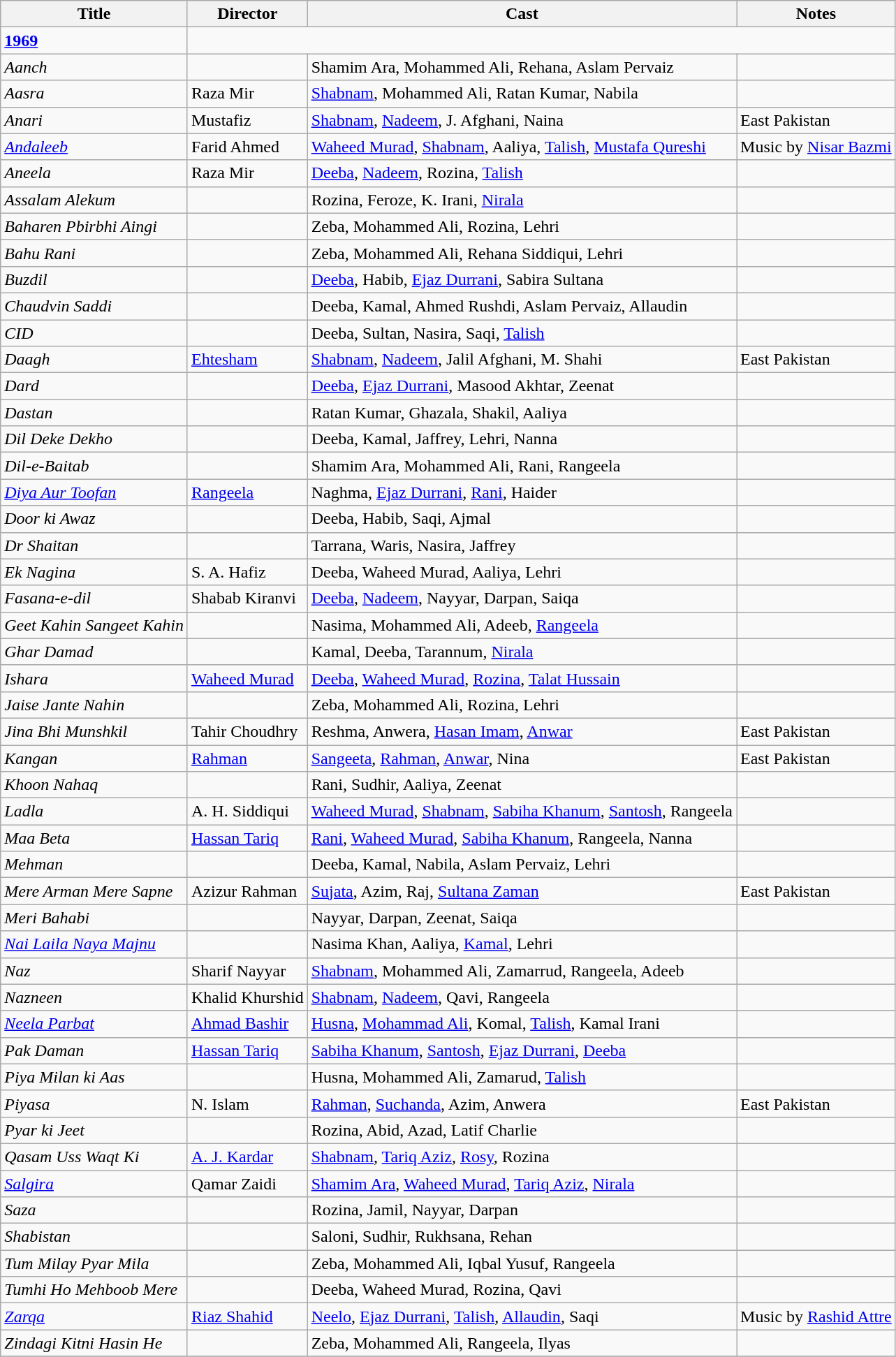<table class="wikitable">
<tr>
<th>Title</th>
<th>Director</th>
<th>Cast</th>
<th>Notes</th>
</tr>
<tr>
<td><strong><a href='#'>1969</a></strong></td>
</tr>
<tr>
<td><em>Aanch</em></td>
<td></td>
<td>Shamim Ara, Mohammed Ali, Rehana, Aslam Pervaiz</td>
<td></td>
</tr>
<tr>
<td><em>Aasra</em></td>
<td>Raza Mir</td>
<td><a href='#'>Shabnam</a>, Mohammed Ali, Ratan Kumar, Nabila</td>
<td></td>
</tr>
<tr>
<td><em>Anari</em></td>
<td>Mustafiz</td>
<td><a href='#'>Shabnam</a>, <a href='#'>Nadeem</a>, J. Afghani, Naina</td>
<td>East Pakistan</td>
</tr>
<tr>
<td><em><a href='#'>Andaleeb</a></em></td>
<td>Farid Ahmed</td>
<td><a href='#'>Waheed Murad</a>, <a href='#'>Shabnam</a>, Aaliya, <a href='#'>Talish</a>, <a href='#'>Mustafa Qureshi</a></td>
<td>Music by <a href='#'>Nisar Bazmi</a></td>
</tr>
<tr>
<td><em>Aneela</em></td>
<td>Raza Mir</td>
<td><a href='#'>Deeba</a>, <a href='#'>Nadeem</a>, Rozina, <a href='#'>Talish</a></td>
<td></td>
</tr>
<tr>
<td><em>Assalam Alekum</em></td>
<td></td>
<td>Rozina, Feroze, K. Irani, <a href='#'>Nirala</a></td>
<td></td>
</tr>
<tr>
<td><em>Baharen Pbirbhi Aingi</em></td>
<td></td>
<td>Zeba, Mohammed Ali, Rozina, Lehri</td>
<td></td>
</tr>
<tr>
<td><em>Bahu Rani</em></td>
<td></td>
<td>Zeba, Mohammed Ali, Rehana Siddiqui, Lehri</td>
<td></td>
</tr>
<tr>
<td><em>Buzdil</em></td>
<td></td>
<td><a href='#'>Deeba</a>, Habib, <a href='#'>Ejaz Durrani</a>, Sabira Sultana</td>
<td></td>
</tr>
<tr>
<td><em>Chaudvin Saddi</em></td>
<td></td>
<td>Deeba, Kamal, Ahmed Rushdi, Aslam Pervaiz, Allaudin</td>
<td></td>
</tr>
<tr>
<td><em>CID</em></td>
<td></td>
<td>Deeba, Sultan, Nasira, Saqi, <a href='#'>Talish</a></td>
<td></td>
</tr>
<tr>
<td><em>Daagh</em></td>
<td><a href='#'>Ehtesham</a></td>
<td><a href='#'>Shabnam</a>, <a href='#'>Nadeem</a>, Jalil Afghani, M. Shahi</td>
<td>East Pakistan</td>
</tr>
<tr>
<td><em>Dard</em></td>
<td></td>
<td><a href='#'>Deeba</a>, <a href='#'>Ejaz Durrani</a>, Masood Akhtar, Zeenat</td>
<td></td>
</tr>
<tr>
<td><em>Dastan</em></td>
<td></td>
<td>Ratan Kumar, Ghazala, Shakil, Aaliya</td>
<td></td>
</tr>
<tr>
<td><em>Dil Deke Dekho</em></td>
<td></td>
<td>Deeba, Kamal, Jaffrey, Lehri, Nanna</td>
<td></td>
</tr>
<tr>
<td><em>Dil-e-Baitab</em></td>
<td></td>
<td>Shamim Ara, Mohammed Ali, Rani, Rangeela</td>
<td></td>
</tr>
<tr>
<td><em><a href='#'>Diya Aur Toofan</a></em></td>
<td><a href='#'>Rangeela</a></td>
<td>Naghma, <a href='#'>Ejaz Durrani</a>, <a href='#'>Rani</a>, Haider</td>
<td></td>
</tr>
<tr>
<td><em>Door ki Awaz</em></td>
<td></td>
<td>Deeba, Habib, Saqi, Ajmal</td>
<td></td>
</tr>
<tr>
<td><em>Dr Shaitan</em></td>
<td></td>
<td>Tarrana, Waris, Nasira, Jaffrey</td>
<td></td>
</tr>
<tr>
<td><em>Ek Nagina</em></td>
<td>S. A. Hafiz</td>
<td>Deeba, Waheed Murad, Aaliya, Lehri</td>
<td></td>
</tr>
<tr>
<td><em>Fasana-e-dil</em></td>
<td>Shabab Kiranvi</td>
<td><a href='#'>Deeba</a>, <a href='#'>Nadeem</a>, Nayyar, Darpan, Saiqa</td>
<td></td>
</tr>
<tr>
<td><em>Geet Kahin Sangeet Kahin</em></td>
<td></td>
<td>Nasima, Mohammed Ali, Adeeb, <a href='#'>Rangeela</a></td>
<td></td>
</tr>
<tr>
<td><em>Ghar Damad</em></td>
<td></td>
<td>Kamal, Deeba, Tarannum, <a href='#'>Nirala</a></td>
<td></td>
</tr>
<tr>
<td><em>Ishara</em></td>
<td><a href='#'>Waheed Murad</a></td>
<td><a href='#'>Deeba</a>, <a href='#'>Waheed Murad</a>, <a href='#'>Rozina</a>, <a href='#'>Talat Hussain</a></td>
<td></td>
</tr>
<tr>
<td><em>Jaise Jante Nahin</em></td>
<td></td>
<td>Zeba, Mohammed Ali, Rozina, Lehri</td>
<td></td>
</tr>
<tr>
<td><em>Jina Bhi Munshkil</em></td>
<td>Tahir Choudhry</td>
<td>Reshma, Anwera, <a href='#'>Hasan Imam</a>, <a href='#'>Anwar</a></td>
<td>East Pakistan</td>
</tr>
<tr>
<td><em>Kangan</em></td>
<td><a href='#'>Rahman</a></td>
<td><a href='#'>Sangeeta</a>, <a href='#'>Rahman</a>, <a href='#'>Anwar</a>, Nina</td>
<td>East Pakistan</td>
</tr>
<tr>
<td><em>Khoon Nahaq</em></td>
<td></td>
<td>Rani, Sudhir, Aaliya, Zeenat</td>
<td></td>
</tr>
<tr>
<td><em>Ladla</em></td>
<td>A. H. Siddiqui</td>
<td><a href='#'>Waheed Murad</a>, <a href='#'>Shabnam</a>, <a href='#'>Sabiha Khanum</a>, <a href='#'>Santosh</a>, Rangeela</td>
<td></td>
</tr>
<tr>
<td><em>Maa Beta</em></td>
<td><a href='#'>Hassan Tariq</a></td>
<td><a href='#'>Rani</a>, <a href='#'>Waheed Murad</a>, <a href='#'>Sabiha Khanum</a>, Rangeela, Nanna</td>
<td></td>
</tr>
<tr>
<td><em>Mehman</em></td>
<td></td>
<td>Deeba, Kamal, Nabila, Aslam Pervaiz, Lehri</td>
<td></td>
</tr>
<tr>
<td><em>Mere Arman Mere Sapne</em></td>
<td>Azizur Rahman</td>
<td><a href='#'>Sujata</a>, Azim, Raj, <a href='#'>Sultana Zaman</a></td>
<td>East Pakistan</td>
</tr>
<tr>
<td><em>Meri Bahabi</em></td>
<td></td>
<td>Nayyar, Darpan, Zeenat, Saiqa</td>
<td></td>
</tr>
<tr>
<td><em><a href='#'>Nai Laila Naya Majnu</a></em></td>
<td></td>
<td>Nasima Khan, Aaliya, <a href='#'>Kamal</a>, Lehri</td>
<td></td>
</tr>
<tr>
<td><em>Naz</em></td>
<td>Sharif Nayyar</td>
<td><a href='#'>Shabnam</a>, Mohammed Ali, Zamarrud, Rangeela, Adeeb</td>
<td></td>
</tr>
<tr>
<td><em>Nazneen</em></td>
<td>Khalid Khurshid</td>
<td><a href='#'>Shabnam</a>, <a href='#'>Nadeem</a>, Qavi, Rangeela</td>
<td></td>
</tr>
<tr>
<td><em><a href='#'>Neela Parbat</a></em></td>
<td><a href='#'>Ahmad Bashir</a></td>
<td><a href='#'>Husna</a>, <a href='#'>Mohammad Ali</a>, Komal, <a href='#'>Talish</a>, Kamal Irani</td>
<td></td>
</tr>
<tr>
<td><em>Pak Daman</em></td>
<td><a href='#'>Hassan Tariq</a></td>
<td><a href='#'>Sabiha Khanum</a>, <a href='#'>Santosh</a>, <a href='#'>Ejaz Durrani</a>, <a href='#'>Deeba</a></td>
<td></td>
</tr>
<tr>
<td><em>Piya Milan ki Aas</em></td>
<td></td>
<td>Husna, Mohammed Ali, Zamarud, <a href='#'>Talish</a></td>
<td></td>
</tr>
<tr>
<td><em>Piyasa</em></td>
<td>N. Islam</td>
<td><a href='#'>Rahman</a>, <a href='#'>Suchanda</a>, Azim, Anwera</td>
<td>East Pakistan</td>
</tr>
<tr>
<td><em>Pyar ki Jeet</em></td>
<td></td>
<td>Rozina, Abid, Azad, Latif Charlie</td>
<td></td>
</tr>
<tr>
<td><em>Qasam Uss Waqt Ki</em></td>
<td><a href='#'>A. J. Kardar</a></td>
<td><a href='#'>Shabnam</a>, <a href='#'>Tariq Aziz</a>, <a href='#'>Rosy</a>, Rozina</td>
<td></td>
</tr>
<tr>
<td><em><a href='#'>Salgira</a></em></td>
<td>Qamar Zaidi</td>
<td><a href='#'>Shamim Ara</a>, <a href='#'>Waheed Murad</a>, <a href='#'>Tariq Aziz</a>, <a href='#'>Nirala</a></td>
<td></td>
</tr>
<tr>
<td><em>Saza</em></td>
<td></td>
<td>Rozina, Jamil, Nayyar, Darpan</td>
<td></td>
</tr>
<tr>
<td><em>Shabistan</em></td>
<td></td>
<td>Saloni, Sudhir, Rukhsana, Rehan</td>
<td></td>
</tr>
<tr>
<td><em>Tum Milay Pyar Mila</em></td>
<td></td>
<td>Zeba, Mohammed Ali, Iqbal Yusuf, Rangeela</td>
<td></td>
</tr>
<tr>
<td><em>Tumhi Ho Mehboob Mere</em></td>
<td></td>
<td>Deeba, Waheed Murad, Rozina, Qavi</td>
<td></td>
</tr>
<tr>
<td><em><a href='#'>Zarqa</a></em></td>
<td><a href='#'>Riaz Shahid</a></td>
<td><a href='#'>Neelo</a>, <a href='#'>Ejaz Durrani</a>, <a href='#'>Talish</a>, <a href='#'>Allaudin</a>, Saqi</td>
<td>Music by <a href='#'>Rashid Attre</a></td>
</tr>
<tr>
<td><em>Zindagi Kitni Hasin He</em></td>
<td></td>
<td>Zeba, Mohammed Ali, Rangeela, Ilyas</td>
<td></td>
</tr>
<tr>
</tr>
</table>
